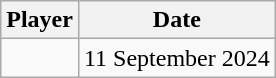<table class="wikitable">
<tr>
<th>Player</th>
<th>Date</th>
</tr>
<tr>
<td></td>
<td>11 September 2024</td>
</tr>
</table>
